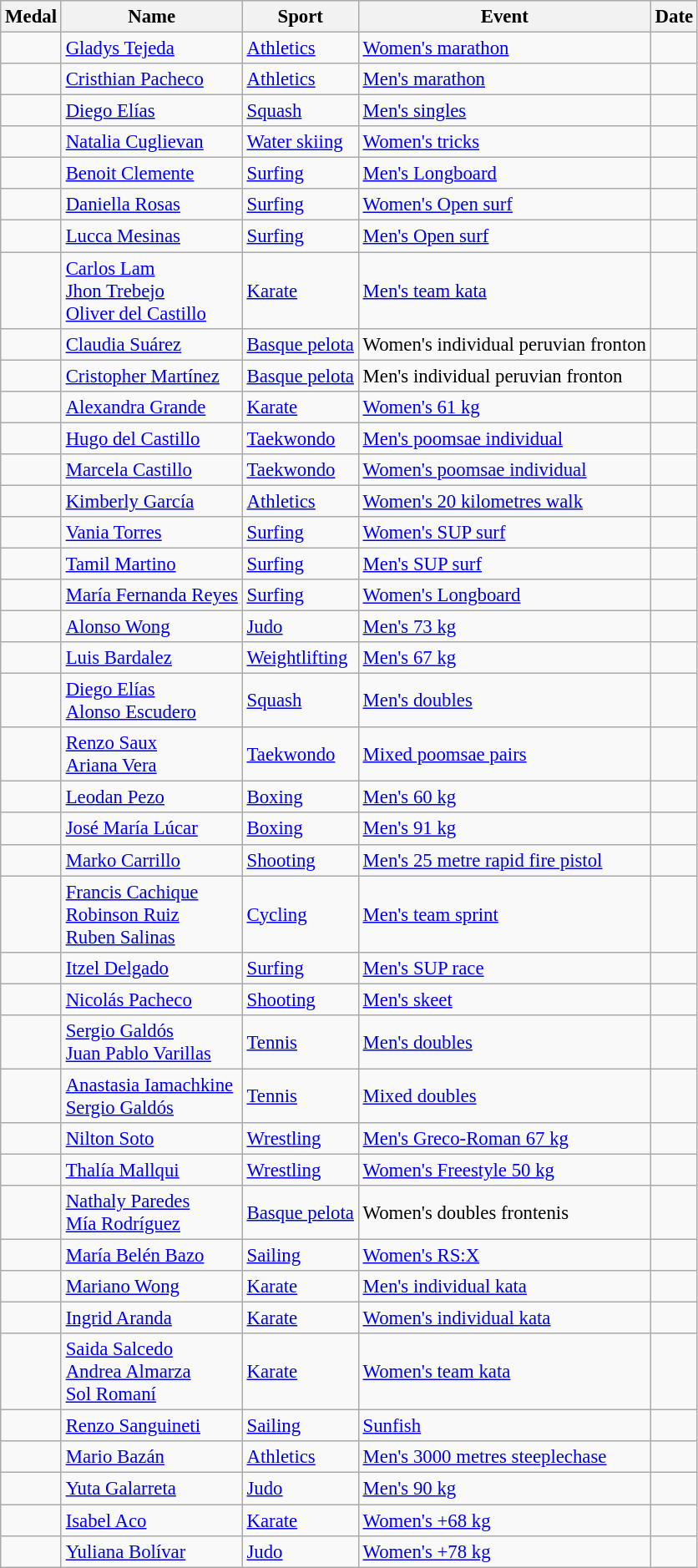<table class="wikitable sortable"  style=font-size:95%>
<tr>
<th>Medal</th>
<th>Name</th>
<th>Sport</th>
<th>Event</th>
<th>Date</th>
</tr>
<tr>
<td></td>
<td><a href='#'>Gladys Tejeda</a></td>
<td><a href='#'>Athletics</a></td>
<td><a href='#'>Women's marathon</a></td>
<td></td>
</tr>
<tr>
<td></td>
<td><a href='#'>Cristhian Pacheco</a></td>
<td><a href='#'>Athletics</a></td>
<td><a href='#'>Men's marathon</a></td>
<td></td>
</tr>
<tr>
<td></td>
<td><a href='#'>Diego Elías</a></td>
<td><a href='#'>Squash</a></td>
<td><a href='#'>Men's singles</a></td>
<td></td>
</tr>
<tr>
<td></td>
<td><a href='#'>Natalia Cuglievan</a></td>
<td><a href='#'>Water skiing</a></td>
<td><a href='#'>Women's tricks</a></td>
<td></td>
</tr>
<tr>
<td></td>
<td><a href='#'>Benoit Clemente</a></td>
<td><a href='#'>Surfing</a></td>
<td><a href='#'>Men's Longboard</a></td>
<td></td>
</tr>
<tr>
<td></td>
<td><a href='#'>Daniella Rosas</a></td>
<td><a href='#'>Surfing</a></td>
<td><a href='#'>Women's Open surf</a></td>
<td></td>
</tr>
<tr>
<td></td>
<td><a href='#'>Lucca Mesinas</a></td>
<td><a href='#'>Surfing</a></td>
<td><a href='#'>Men's Open surf</a></td>
<td></td>
</tr>
<tr>
<td></td>
<td><a href='#'>Carlos Lam</a><br><a href='#'>Jhon Trebejo</a><br><a href='#'>Oliver del Castillo</a></td>
<td><a href='#'>Karate</a></td>
<td><a href='#'>Men's team kata</a></td>
<td></td>
</tr>
<tr>
<td></td>
<td><a href='#'>Claudia Suárez</a></td>
<td><a href='#'>Basque pelota</a></td>
<td>Women's individual peruvian fronton</td>
<td></td>
</tr>
<tr>
<td></td>
<td><a href='#'>Cristopher Martínez</a></td>
<td><a href='#'>Basque pelota</a></td>
<td>Men's individual peruvian fronton</td>
<td></td>
</tr>
<tr>
<td></td>
<td><a href='#'>Alexandra Grande</a></td>
<td><a href='#'>Karate</a></td>
<td><a href='#'>Women's 61 kg</a></td>
<td></td>
</tr>
<tr>
<td></td>
<td><a href='#'>Hugo del Castillo</a></td>
<td><a href='#'>Taekwondo</a></td>
<td><a href='#'>Men's poomsae individual</a></td>
<td></td>
</tr>
<tr>
<td></td>
<td><a href='#'>Marcela Castillo</a></td>
<td><a href='#'>Taekwondo</a></td>
<td><a href='#'>Women's poomsae individual</a></td>
<td></td>
</tr>
<tr>
<td></td>
<td><a href='#'>Kimberly García</a></td>
<td><a href='#'>Athletics</a></td>
<td><a href='#'>Women's 20 kilometres walk</a></td>
<td></td>
</tr>
<tr>
<td></td>
<td><a href='#'>Vania Torres</a></td>
<td><a href='#'>Surfing</a></td>
<td><a href='#'>Women's SUP surf</a></td>
<td></td>
</tr>
<tr>
<td></td>
<td><a href='#'>Tamil Martino</a></td>
<td><a href='#'>Surfing</a></td>
<td><a href='#'>Men's SUP surf</a></td>
<td></td>
</tr>
<tr>
<td></td>
<td><a href='#'>María Fernanda Reyes</a></td>
<td><a href='#'>Surfing</a></td>
<td><a href='#'>Women's Longboard</a></td>
<td></td>
</tr>
<tr>
<td></td>
<td><a href='#'>Alonso Wong</a></td>
<td><a href='#'>Judo</a></td>
<td><a href='#'>Men's 73 kg</a></td>
<td></td>
</tr>
<tr>
<td></td>
<td><a href='#'>Luis Bardalez</a></td>
<td><a href='#'>Weightlifting</a></td>
<td><a href='#'>Men's 67 kg</a></td>
<td></td>
</tr>
<tr>
<td></td>
<td><a href='#'>Diego Elías</a><br><a href='#'>Alonso Escudero</a></td>
<td><a href='#'>Squash</a></td>
<td><a href='#'>Men's doubles</a></td>
<td></td>
</tr>
<tr>
<td></td>
<td><a href='#'>Renzo Saux</a><br><a href='#'>Ariana Vera</a></td>
<td><a href='#'>Taekwondo</a></td>
<td><a href='#'>Mixed poomsae pairs</a></td>
<td></td>
</tr>
<tr>
<td></td>
<td><a href='#'>Leodan Pezo</a></td>
<td><a href='#'>Boxing</a></td>
<td><a href='#'>Men's 60 kg</a></td>
<td></td>
</tr>
<tr>
<td></td>
<td><a href='#'>José María Lúcar</a></td>
<td><a href='#'>Boxing</a></td>
<td><a href='#'>Men's 91 kg</a></td>
<td></td>
</tr>
<tr>
<td></td>
<td><a href='#'>Marko Carrillo</a></td>
<td><a href='#'>Shooting</a></td>
<td><a href='#'>Men's 25 metre rapid fire pistol</a></td>
<td></td>
</tr>
<tr>
<td></td>
<td><a href='#'>Francis Cachique</a><br><a href='#'>Robinson Ruiz</a><br><a href='#'>Ruben Salinas</a></td>
<td><a href='#'>Cycling</a></td>
<td><a href='#'>Men's team sprint</a></td>
<td></td>
</tr>
<tr>
<td></td>
<td><a href='#'>Itzel Delgado</a></td>
<td><a href='#'>Surfing</a></td>
<td><a href='#'>Men's SUP race</a></td>
<td></td>
</tr>
<tr>
<td></td>
<td><a href='#'>Nicolás Pacheco</a></td>
<td><a href='#'>Shooting</a></td>
<td><a href='#'>Men's skeet</a></td>
<td></td>
</tr>
<tr>
<td></td>
<td><a href='#'>Sergio Galdós</a><br><a href='#'>Juan Pablo Varillas</a></td>
<td><a href='#'>Tennis</a></td>
<td><a href='#'>Men's doubles</a></td>
<td></td>
</tr>
<tr>
<td></td>
<td><a href='#'>Anastasia Iamachkine</a><br><a href='#'>Sergio Galdós</a></td>
<td><a href='#'>Tennis</a></td>
<td><a href='#'>Mixed doubles</a></td>
<td></td>
</tr>
<tr>
<td></td>
<td><a href='#'>Nilton Soto</a></td>
<td><a href='#'>Wrestling</a></td>
<td><a href='#'>Men's Greco-Roman 67 kg</a></td>
<td></td>
</tr>
<tr>
<td></td>
<td><a href='#'>Thalía Mallqui</a></td>
<td><a href='#'>Wrestling</a></td>
<td><a href='#'>Women's Freestyle 50 kg</a></td>
<td></td>
</tr>
<tr>
<td></td>
<td><a href='#'>Nathaly Paredes</a><br><a href='#'>Mía Rodríguez</a></td>
<td><a href='#'>Basque pelota</a></td>
<td>Women's doubles frontenis</td>
<td></td>
</tr>
<tr>
<td></td>
<td><a href='#'>María Belén Bazo</a></td>
<td><a href='#'>Sailing</a></td>
<td><a href='#'>Women's RS:X</a></td>
<td></td>
</tr>
<tr>
<td></td>
<td><a href='#'>Mariano Wong</a></td>
<td><a href='#'>Karate</a></td>
<td><a href='#'>Men's individual kata</a></td>
<td></td>
</tr>
<tr>
<td></td>
<td><a href='#'>Ingrid Aranda</a></td>
<td><a href='#'>Karate</a></td>
<td><a href='#'>Women's individual kata</a></td>
<td></td>
</tr>
<tr>
<td></td>
<td><a href='#'>Saida Salcedo</a><br><a href='#'>Andrea Almarza</a><br><a href='#'>Sol Romaní</a></td>
<td><a href='#'>Karate</a></td>
<td><a href='#'>Women's team kata</a></td>
<td></td>
</tr>
<tr>
<td></td>
<td><a href='#'>Renzo Sanguineti</a></td>
<td><a href='#'>Sailing</a></td>
<td><a href='#'>Sunfish</a></td>
<td></td>
</tr>
<tr>
<td></td>
<td><a href='#'>Mario Bazán</a></td>
<td><a href='#'>Athletics</a></td>
<td><a href='#'>Men's 3000 metres steeplechase</a></td>
<td></td>
</tr>
<tr>
<td></td>
<td><a href='#'>Yuta Galarreta</a></td>
<td><a href='#'>Judo</a></td>
<td><a href='#'>Men's 90 kg</a></td>
<td></td>
</tr>
<tr>
<td></td>
<td><a href='#'>Isabel Aco</a></td>
<td><a href='#'>Karate</a></td>
<td><a href='#'>Women's +68 kg</a></td>
<td></td>
</tr>
<tr>
<td></td>
<td><a href='#'>Yuliana Bolívar</a></td>
<td><a href='#'>Judo</a></td>
<td><a href='#'>Women's +78 kg</a></td>
<td></td>
</tr>
</table>
